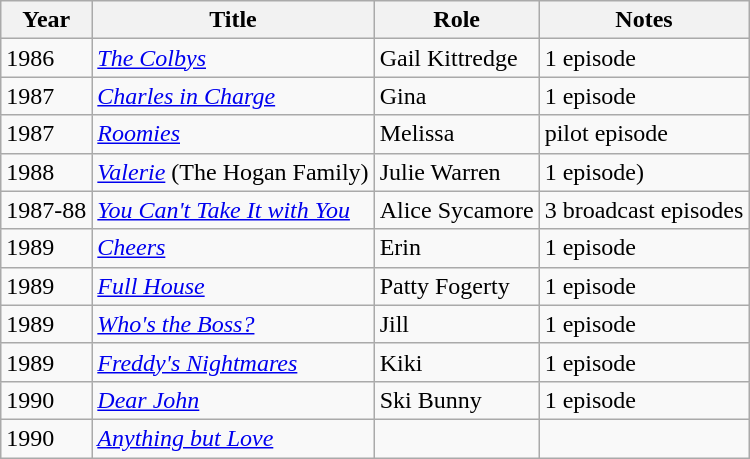<table class="wikitable">
<tr>
<th>Year</th>
<th>Title</th>
<th>Role</th>
<th>Notes</th>
</tr>
<tr>
<td>1986</td>
<td><em><a href='#'>The Colbys</a></em></td>
<td>Gail Kittredge</td>
<td>1 episode</td>
</tr>
<tr>
<td>1987</td>
<td><em><a href='#'>Charles in Charge</a></em></td>
<td>Gina</td>
<td>1 episode</td>
</tr>
<tr>
<td>1987</td>
<td><em><a href='#'>Roomies</a></em></td>
<td>Melissa</td>
<td>pilot episode</td>
</tr>
<tr>
<td>1988</td>
<td><em><a href='#'>Valerie</a></em> (The Hogan Family)</td>
<td>Julie Warren</td>
<td>1 episode)</td>
</tr>
<tr>
<td>1987-88</td>
<td><em><a href='#'>You Can't Take It with You</a></em></td>
<td>Alice Sycamore</td>
<td>3 broadcast episodes</td>
</tr>
<tr>
<td>1989</td>
<td><em><a href='#'>Cheers</a></em></td>
<td>Erin</td>
<td>1 episode</td>
</tr>
<tr>
<td>1989</td>
<td><em><a href='#'>Full House</a></em></td>
<td>Patty Fogerty</td>
<td>1 episode</td>
</tr>
<tr>
<td>1989</td>
<td><em><a href='#'>Who's the Boss?</a></em></td>
<td>Jill</td>
<td>1 episode</td>
</tr>
<tr>
<td>1989</td>
<td><em><a href='#'>Freddy's Nightmares</a></em></td>
<td>Kiki</td>
<td>1 episode</td>
</tr>
<tr>
<td>1990</td>
<td><em><a href='#'>Dear John</a></em></td>
<td>Ski Bunny</td>
<td>1 episode</td>
</tr>
<tr>
<td>1990</td>
<td><em><a href='#'>Anything but Love</a></em></td>
<td></td>
<td></td>
</tr>
</table>
